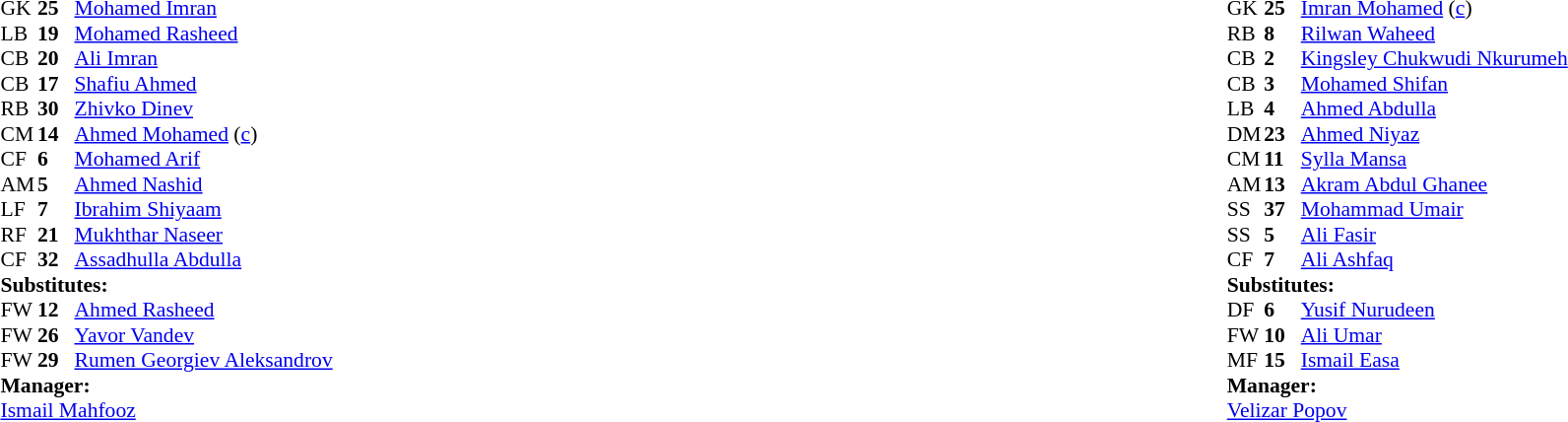<table width="100%">
<tr>
<td valign="top" width="50%"><br><table style="font-size: 90%" cellspacing="0" cellpadding="0">
<tr>
<td colspan="4"></td>
</tr>
<tr>
<th width="25"></th>
<th width="25"></th>
</tr>
<tr>
<td>GK</td>
<td><strong>25</strong></td>
<td> <a href='#'>Mohamed Imran</a></td>
</tr>
<tr>
<td>LB</td>
<td><strong>19</strong></td>
<td> <a href='#'>Mohamed Rasheed</a></td>
</tr>
<tr>
<td>CB</td>
<td><strong>20</strong></td>
<td> <a href='#'>Ali Imran</a></td>
</tr>
<tr>
<td>CB</td>
<td><strong>17</strong></td>
<td> <a href='#'>Shafiu Ahmed</a></td>
</tr>
<tr>
<td>RB</td>
<td><strong>30</strong></td>
<td> <a href='#'>Zhivko Dinev</a></td>
<td></td>
<td></td>
</tr>
<tr>
<td>CM</td>
<td><strong>14</strong></td>
<td> <a href='#'>Ahmed Mohamed</a> (<a href='#'>c</a>)</td>
</tr>
<tr>
<td>CF</td>
<td><strong>6</strong></td>
<td> <a href='#'>Mohamed Arif</a></td>
</tr>
<tr>
<td>AM</td>
<td><strong>5</strong></td>
<td> <a href='#'>Ahmed Nashid</a></td>
<td></td>
<td></td>
</tr>
<tr>
<td>LF</td>
<td><strong>7</strong></td>
<td> <a href='#'>Ibrahim Shiyaam</a></td>
<td></td>
<td></td>
</tr>
<tr>
<td>RF</td>
<td><strong>21</strong></td>
<td> <a href='#'>Mukhthar Naseer</a></td>
<td></td>
<td></td>
</tr>
<tr>
<td>CF</td>
<td><strong>32</strong></td>
<td> <a href='#'>Assadhulla Abdulla</a></td>
</tr>
<tr>
<td colspan=4><strong>Substitutes:</strong></td>
</tr>
<tr>
<td>FW</td>
<td><strong>12</strong></td>
<td> <a href='#'>Ahmed Rasheed</a></td>
<td></td>
<td></td>
</tr>
<tr>
<td>FW</td>
<td><strong>26</strong></td>
<td> <a href='#'>Yavor Vandev</a></td>
<td></td>
<td></td>
</tr>
<tr>
<td>FW</td>
<td><strong>29</strong></td>
<td> <a href='#'>Rumen Georgiev Aleksandrov</a></td>
<td></td>
<td></td>
</tr>
<tr>
<td colspan=4><strong>Manager:</strong></td>
</tr>
<tr>
<td colspan="4"> <a href='#'>Ismail Mahfooz</a></td>
</tr>
</table>
</td>
<td valign="top"></td>
<td valign="top" width="50%"><br><table style="font-size: 90%" cellspacing="0" cellpadding="0" align=center>
<tr>
<td colspan="4"></td>
</tr>
<tr>
<th width="25"></th>
<th width="25"></th>
</tr>
<tr>
<td>GK</td>
<td><strong>25</strong></td>
<td> <a href='#'>Imran Mohamed</a> (<a href='#'>c</a>)</td>
</tr>
<tr>
<td>RB</td>
<td><strong>8</strong></td>
<td> <a href='#'>Rilwan Waheed</a></td>
<td></td>
<td></td>
</tr>
<tr>
<td>CB</td>
<td><strong>2</strong></td>
<td> <a href='#'>Kingsley Chukwudi Nkurumeh</a></td>
</tr>
<tr>
<td>CB</td>
<td><strong>3</strong></td>
<td> <a href='#'>Mohamed Shifan</a></td>
</tr>
<tr>
<td>LB</td>
<td><strong>4</strong></td>
<td> <a href='#'>Ahmed Abdulla</a></td>
</tr>
<tr>
<td>DM</td>
<td><strong>23</strong></td>
<td> <a href='#'>Ahmed Niyaz</a></td>
<td></td>
<td></td>
</tr>
<tr>
<td>CM</td>
<td><strong>11</strong></td>
<td> <a href='#'>Sylla Mansa</a></td>
</tr>
<tr>
<td>AM</td>
<td><strong>13</strong></td>
<td> <a href='#'>Akram Abdul Ghanee</a></td>
</tr>
<tr>
<td>SS</td>
<td><strong>37</strong></td>
<td> <a href='#'>Mohammad Umair</a></td>
<td></td>
<td></td>
</tr>
<tr>
<td>SS</td>
<td><strong>5</strong></td>
<td> <a href='#'>Ali Fasir</a></td>
<td></td>
<td></td>
</tr>
<tr>
<td>CF</td>
<td><strong>7</strong></td>
<td> <a href='#'>Ali Ashfaq</a></td>
</tr>
<tr>
<td colspan=4><strong>Substitutes:</strong></td>
</tr>
<tr>
<td>DF</td>
<td><strong>6</strong></td>
<td> <a href='#'>Yusif Nurudeen</a></td>
<td></td>
<td></td>
</tr>
<tr>
<td>FW</td>
<td><strong>10</strong></td>
<td> <a href='#'>Ali Umar</a></td>
<td></td>
<td></td>
</tr>
<tr>
<td>MF</td>
<td><strong>15</strong></td>
<td> <a href='#'>Ismail Easa</a></td>
<td></td>
<td></td>
</tr>
<tr>
<td colspan=4><strong>Manager:</strong></td>
</tr>
<tr>
<td colspan="4"> <a href='#'>Velizar Popov</a></td>
</tr>
</table>
</td>
</tr>
</table>
